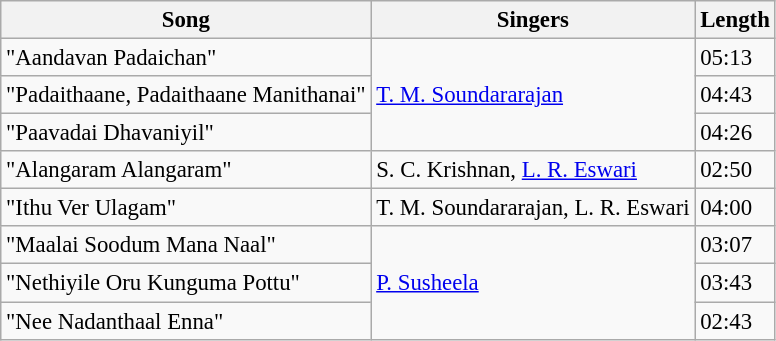<table class="wikitable" style="font-size:95%;">
<tr>
<th>Song</th>
<th>Singers</th>
<th>Length</th>
</tr>
<tr>
<td>"Aandavan Padaichan"</td>
<td rowspan=3><a href='#'>T. M. Soundararajan</a></td>
<td>05:13</td>
</tr>
<tr>
<td>"Padaithaane, Padaithaane Manithanai"</td>
<td>04:43</td>
</tr>
<tr>
<td>"Paavadai Dhavaniyil"</td>
<td>04:26</td>
</tr>
<tr>
<td>"Alangaram Alangaram"</td>
<td>S. C. Krishnan, <a href='#'>L. R. Eswari</a></td>
<td>02:50</td>
</tr>
<tr>
<td>"Ithu Ver Ulagam"</td>
<td>T. M. Soundararajan, L. R. Eswari</td>
<td>04:00</td>
</tr>
<tr>
<td>"Maalai Soodum Mana Naal"</td>
<td rowspan=3><a href='#'>P. Susheela</a></td>
<td>03:07</td>
</tr>
<tr>
<td>"Nethiyile Oru Kunguma Pottu"</td>
<td>03:43</td>
</tr>
<tr>
<td>"Nee Nadanthaal Enna"</td>
<td>02:43</td>
</tr>
</table>
